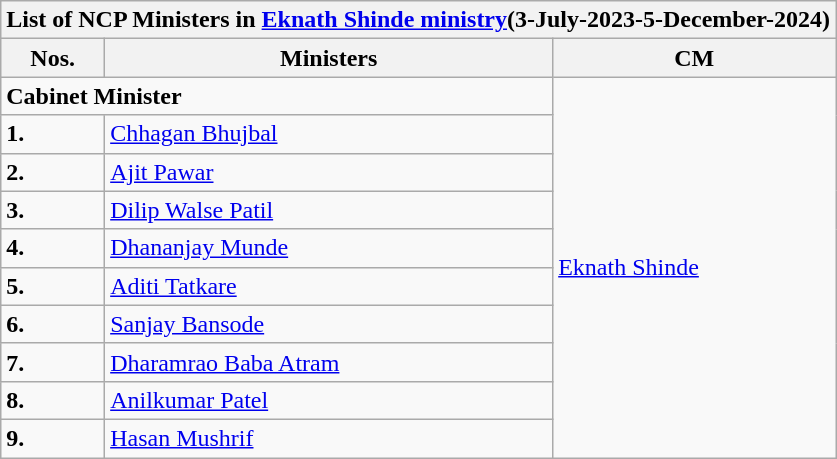<table class="wikitable">
<tr>
<th colspan="3">List of NCP Ministers in <a href='#'>Eknath Shinde ministry</a>(3-July-2023-5-December-2024)</th>
</tr>
<tr>
<th>Nos.</th>
<th>Ministers</th>
<th>CM</th>
</tr>
<tr>
<td colspan="2"><strong>Cabinet Minister</strong></td>
<td rowspan="10"><a href='#'>Eknath Shinde</a></td>
</tr>
<tr>
<td><strong>1.</strong></td>
<td><a href='#'>Chhagan Bhujbal</a></td>
</tr>
<tr>
<td><strong>2.</strong></td>
<td><a href='#'>Ajit Pawar</a></td>
</tr>
<tr>
<td><strong>3.</strong></td>
<td><a href='#'>Dilip Walse Patil</a></td>
</tr>
<tr>
<td><strong>4.</strong></td>
<td><a href='#'>Dhananjay Munde</a></td>
</tr>
<tr>
<td><strong>5.</strong></td>
<td><a href='#'>Aditi Tatkare</a></td>
</tr>
<tr>
<td><strong>6.</strong></td>
<td><a href='#'>Sanjay Bansode</a></td>
</tr>
<tr>
<td><strong>7.</strong></td>
<td><a href='#'>Dharamrao Baba Atram</a></td>
</tr>
<tr>
<td><strong>8.</strong></td>
<td><a href='#'>Anilkumar Patel</a></td>
</tr>
<tr>
<td><strong>9.</strong></td>
<td><a href='#'>Hasan Mushrif</a></td>
</tr>
</table>
